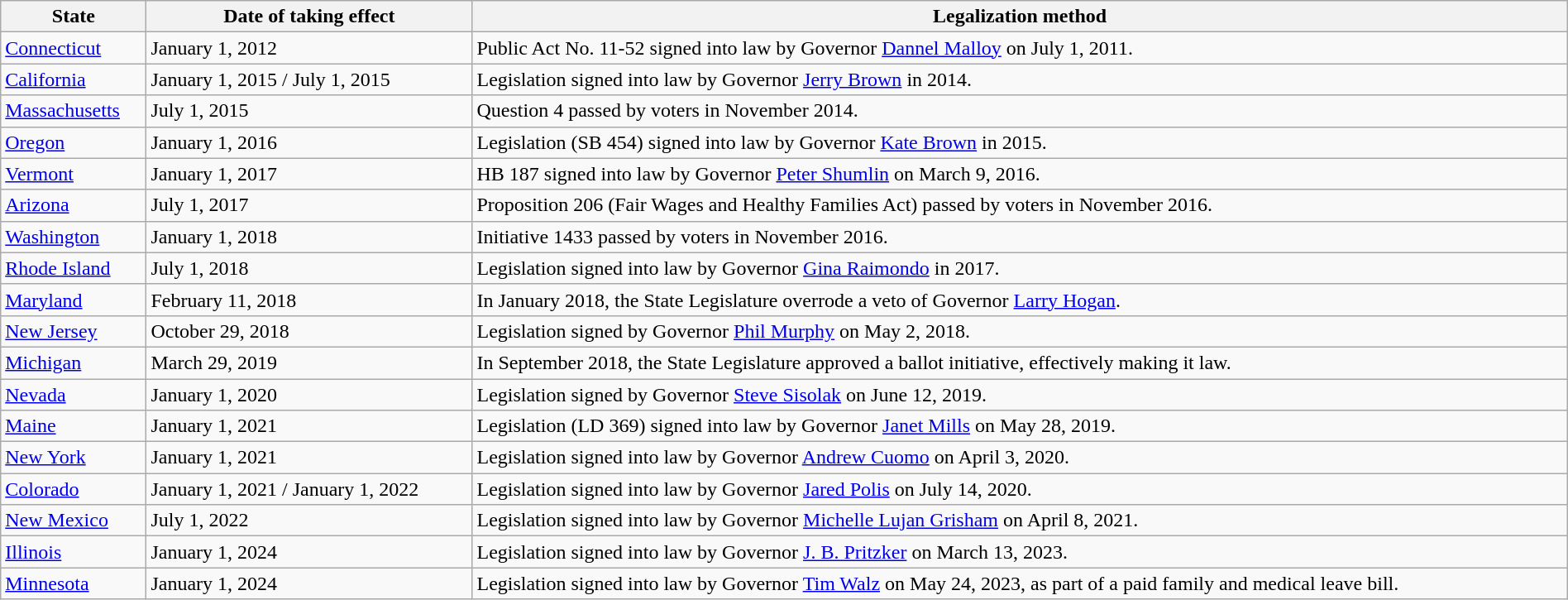<table class="wikitable mw-collapsible sortable plainrowheaders" width="100%">
<tr>
<th>State</th>
<th>Date of taking effect</th>
<th>Legalization method</th>
</tr>
<tr>
<td><a href='#'>Connecticut</a></td>
<td>January 1, 2012</td>
<td>Public Act No. 11-52 signed into law by Governor <a href='#'>Dannel Malloy</a> on July 1, 2011.</td>
</tr>
<tr>
<td><a href='#'>California</a></td>
<td>January 1, 2015 / July 1, 2015</td>
<td>Legislation signed into law by Governor <a href='#'>Jerry Brown</a> in 2014.</td>
</tr>
<tr>
<td><a href='#'>Massachusetts</a></td>
<td>July 1, 2015</td>
<td>Question 4 passed by voters in November 2014.</td>
</tr>
<tr>
<td><a href='#'>Oregon</a></td>
<td>January 1, 2016</td>
<td>Legislation (SB 454) signed into law by Governor <a href='#'>Kate Brown</a> in 2015.</td>
</tr>
<tr>
<td><a href='#'>Vermont</a></td>
<td>January 1, 2017</td>
<td>HB 187 signed into law by Governor <a href='#'>Peter Shumlin</a> on March 9, 2016.</td>
</tr>
<tr>
<td><a href='#'>Arizona</a></td>
<td>July 1, 2017</td>
<td>Proposition 206 (Fair Wages and Healthy Families Act) passed by voters in November 2016.</td>
</tr>
<tr>
<td><a href='#'>Washington</a></td>
<td>January 1, 2018</td>
<td>Initiative 1433 passed by voters in November 2016.</td>
</tr>
<tr>
<td><a href='#'>Rhode Island</a></td>
<td>July 1, 2018</td>
<td>Legislation signed into law by Governor <a href='#'>Gina Raimondo</a> in 2017.</td>
</tr>
<tr>
<td><a href='#'>Maryland</a></td>
<td>February 11, 2018</td>
<td>In January 2018, the State Legislature overrode a veto of Governor <a href='#'>Larry Hogan</a>.</td>
</tr>
<tr>
<td><a href='#'>New Jersey</a></td>
<td>October 29, 2018</td>
<td>Legislation signed by Governor <a href='#'>Phil Murphy</a> on May 2, 2018.</td>
</tr>
<tr>
<td><a href='#'>Michigan</a></td>
<td>March 29, 2019</td>
<td>In September 2018, the State Legislature approved a ballot initiative, effectively making it law.</td>
</tr>
<tr>
<td><a href='#'>Nevada</a></td>
<td>January 1, 2020</td>
<td>Legislation signed by Governor <a href='#'>Steve Sisolak</a> on June 12, 2019.</td>
</tr>
<tr>
<td><a href='#'>Maine</a></td>
<td>January 1, 2021</td>
<td>Legislation (LD 369) signed into law by Governor <a href='#'>Janet Mills</a> on May 28, 2019.</td>
</tr>
<tr>
<td><a href='#'>New York</a></td>
<td>January 1, 2021</td>
<td>Legislation signed into law by Governor <a href='#'>Andrew Cuomo</a> on April 3, 2020.</td>
</tr>
<tr>
<td><a href='#'>Colorado</a></td>
<td>January 1, 2021 / January 1, 2022</td>
<td>Legislation signed into law by Governor <a href='#'>Jared Polis</a> on July 14, 2020.</td>
</tr>
<tr>
<td><a href='#'>New Mexico</a></td>
<td>July 1, 2022</td>
<td>Legislation signed into law by Governor <a href='#'>Michelle Lujan Grisham</a> on April 8, 2021.</td>
</tr>
<tr>
<td><a href='#'>Illinois</a></td>
<td>January 1, 2024</td>
<td>Legislation signed into law by Governor <a href='#'>J. B. Pritzker</a> on March 13, 2023.</td>
</tr>
<tr>
<td><a href='#'>Minnesota</a></td>
<td>January 1, 2024</td>
<td>Legislation signed into law by Governor <a href='#'>Tim Walz</a> on May 24, 2023, as part of a paid family and medical leave bill.</td>
</tr>
</table>
